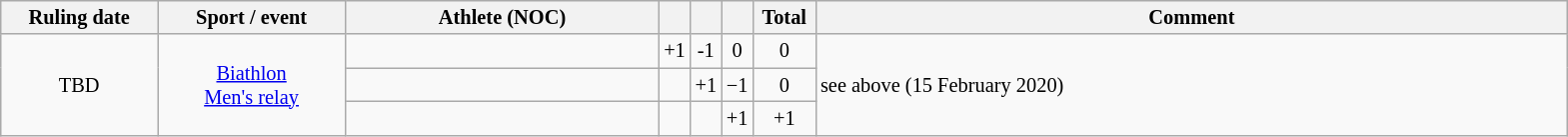<table class="wikitable" style="text-align:center; font-size:85%;">
<tr>
<th style="width:10%">Ruling date</th>
<th style="width:12%">Sport / event</th>
<th style="width:20%">Athlete (NOC)</th>
<th style="width:2%"></th>
<th style="width:2%"></th>
<th style="width:2%"></th>
<th style="width:4%">Total</th>
<th style="width:50%">Comment</th>
</tr>
<tr>
<td rowspan=3>TBD</td>
<td rowspan=3><a href='#'>Biathlon</a><br><a href='#'>Men's relay</a></td>
<td align=left></td>
<td>+1</td>
<td>-1</td>
<td>0</td>
<td>0</td>
<td rowspan=3 align=left>see above (15 February 2020)</td>
</tr>
<tr>
<td align=left></td>
<td></td>
<td>+1</td>
<td>−1</td>
<td>0</td>
</tr>
<tr>
<td align=left></td>
<td></td>
<td></td>
<td>+1</td>
<td>+1</td>
</tr>
</table>
